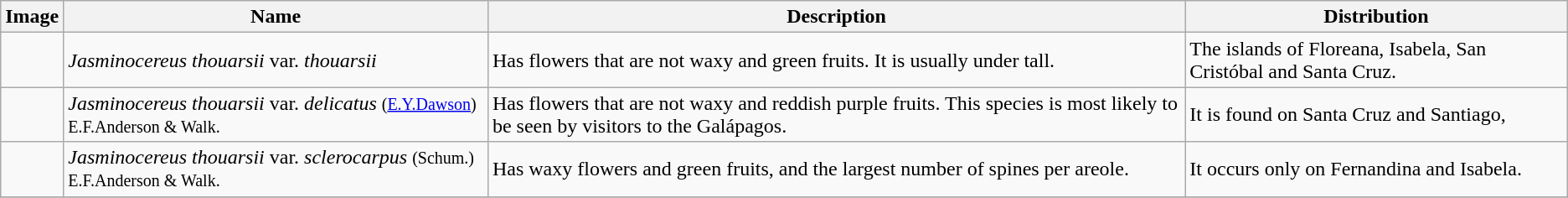<table class="wikitable">
<tr>
<th>Image</th>
<th>Name</th>
<th>Description</th>
<th>Distribution</th>
</tr>
<tr>
<td></td>
<td><em>Jasminocereus thouarsii</em> var. <em>thouarsii</em></td>
<td>Has flowers that are not waxy and green fruits. It is usually under  tall.</td>
<td>The islands of Floreana, Isabela, San Cristóbal and Santa Cruz.</td>
</tr>
<tr>
<td></td>
<td><em>Jasminocereus thouarsii</em> var. <em>delicatus</em> <small>(<a href='#'>E.Y.Dawson</a>) E.F.Anderson & Walk.</small></td>
<td>Has flowers that are not waxy and reddish purple fruits. This species is most likely to be seen by visitors to the Galápagos.</td>
<td>It is found on Santa Cruz and Santiago,</td>
</tr>
<tr>
<td></td>
<td><em>Jasminocereus thouarsii</em> var. <em>sclerocarpus</em> <small>(Schum.) E.F.Anderson & Walk.</small></td>
<td>Has waxy flowers and green fruits, and the largest number of spines per areole.</td>
<td>It occurs only on Fernandina and Isabela.</td>
</tr>
<tr>
</tr>
</table>
